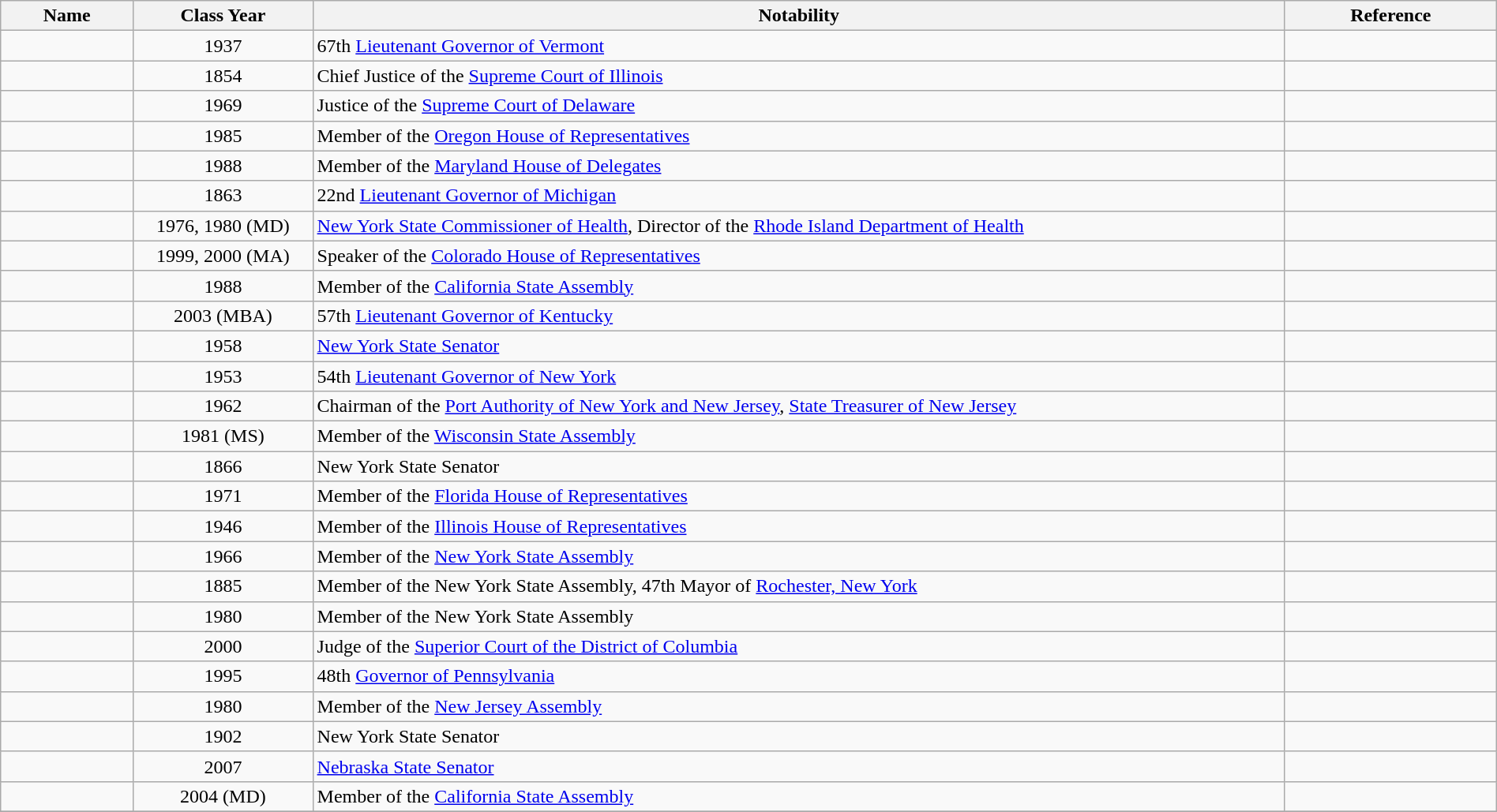<table class="wikitable sortable" style="width:100%">
<tr>
<th style="width:*;">Name</th>
<th style="width:12%;">Class Year</th>
<th style="width:65%;" class="unsortable">Notability</th>
<th style="width:*;" class="unsortable">Reference</th>
</tr>
<tr>
<td></td>
<td style="text-align:center;">1937</td>
<td>67th <a href='#'>Lieutenant Governor of Vermont</a></td>
<td style="text-align:center;"></td>
</tr>
<tr>
<td></td>
<td style="text-align:center;">1854</td>
<td>Chief Justice of the <a href='#'>Supreme Court of Illinois</a></td>
<td style="text-align:center;"></td>
</tr>
<tr>
<td></td>
<td style="text-align:center;">1969</td>
<td>Justice of the <a href='#'>Supreme Court of Delaware</a></td>
<td style="text-align:center;"></td>
</tr>
<tr>
<td></td>
<td style="text-align:center;">1985</td>
<td>Member of the <a href='#'>Oregon House of Representatives</a></td>
<td style="text-align:center;"></td>
</tr>
<tr>
<td></td>
<td style="text-align:center;">1988</td>
<td>Member of the <a href='#'>Maryland House of Delegates</a></td>
<td style="text-align:center;"></td>
</tr>
<tr>
<td></td>
<td style="text-align:center;">1863</td>
<td>22nd <a href='#'>Lieutenant Governor of Michigan</a></td>
<td style="text-align:center;"></td>
</tr>
<tr>
<td></td>
<td style="text-align:center;">1976, 1980 (MD)</td>
<td><a href='#'>New York State Commissioner of Health</a>, Director of the <a href='#'>Rhode Island Department of Health</a></td>
<td style="text-align:center;"></td>
</tr>
<tr>
<td></td>
<td style="text-align:center;">1999, 2000 (MA)</td>
<td>Speaker of the <a href='#'>Colorado House of Representatives</a></td>
<td style="text-align:center;"></td>
</tr>
<tr>
<td></td>
<td style="text-align:center;">1988</td>
<td>Member of the <a href='#'>California State Assembly</a></td>
<td style="text-align:center;"></td>
</tr>
<tr>
<td></td>
<td style="text-align:center;">2003 (MBA)</td>
<td>57th <a href='#'>Lieutenant Governor of Kentucky</a></td>
<td style="text-align:center;"></td>
</tr>
<tr>
<td></td>
<td style="text-align:center;">1958</td>
<td><a href='#'>New York State Senator</a></td>
<td style="text-align:center;"></td>
</tr>
<tr>
<td></td>
<td style="text-align:center;">1953</td>
<td>54th <a href='#'>Lieutenant Governor of New York</a></td>
<td style="text-align:center;"></td>
</tr>
<tr>
<td></td>
<td style="text-align:center;">1962</td>
<td>Chairman of the <a href='#'>Port Authority of New York and New Jersey</a>, <a href='#'>State Treasurer of New Jersey</a></td>
<td style="text-align:center;"></td>
</tr>
<tr>
<td></td>
<td style="text-align:center;">1981 (MS)</td>
<td>Member of the <a href='#'>Wisconsin State Assembly</a></td>
<td style="text-align:center;"></td>
</tr>
<tr>
<td></td>
<td style="text-align:center;">1866</td>
<td>New York State Senator</td>
<td style="text-align:center;"></td>
</tr>
<tr>
<td></td>
<td style="text-align:center;">1971</td>
<td>Member of the <a href='#'>Florida House of Representatives</a></td>
<td style="text-align:center;"></td>
</tr>
<tr>
<td></td>
<td style="text-align:center;">1946</td>
<td>Member of the <a href='#'>Illinois House of Representatives</a></td>
<td style="text-align:center;"></td>
</tr>
<tr>
<td></td>
<td style="text-align:center;">1966</td>
<td>Member of the <a href='#'>New York State Assembly</a></td>
<td style="text-align:center;"></td>
</tr>
<tr>
<td></td>
<td style="text-align:center;">1885</td>
<td>Member of the New York State Assembly, 47th Mayor of <a href='#'>Rochester, New York</a></td>
<td style="text-align:center;"></td>
</tr>
<tr>
<td></td>
<td style="text-align:center;">1980</td>
<td>Member of the New York State Assembly</td>
<td style="text-align:center;"></td>
</tr>
<tr>
<td></td>
<td style="text-align:center;">2000</td>
<td>Judge of the <a href='#'>Superior Court of the District of Columbia</a></td>
<td style="text-align:center;"></td>
</tr>
<tr>
<td></td>
<td style="text-align:center;">1995</td>
<td>48th <a href='#'>Governor of Pennsylvania</a></td>
<td style="text-align:center;"></td>
</tr>
<tr>
<td></td>
<td style="text-align:center;">1980</td>
<td>Member of the <a href='#'>New Jersey Assembly</a></td>
<td style="text-align:center;"></td>
</tr>
<tr>
<td></td>
<td style="text-align:center;">1902</td>
<td>New York State Senator</td>
<td style="text-align:center;"></td>
</tr>
<tr>
<td></td>
<td style="text-align:center;">2007</td>
<td><a href='#'>Nebraska State Senator</a></td>
<td style="text-align:center;"></td>
</tr>
<tr>
<td></td>
<td style="text-align:center;">2004 (MD)</td>
<td>Member of the <a href='#'>California State Assembly</a></td>
<td style="text-align:center;"></td>
</tr>
<tr>
</tr>
</table>
